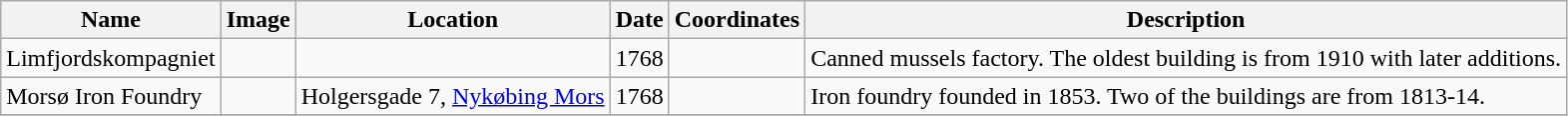<table class="wikitable sortable">
<tr>
<th>Name</th>
<th>Image</th>
<th>Location</th>
<th>Date</th>
<th>Coordinates</th>
<th>Description</th>
</tr>
<tr>
<td>Limfjordskompagniet</td>
<td></td>
<td></td>
<td>1768</td>
<td></td>
<td>Canned mussels factory. The oldest building is from 1910 with later additions.</td>
</tr>
<tr>
<td>Morsø Iron Foundry</td>
<td></td>
<td>Holgersgade 7, <a href='#'>Nykøbing Mors</a></td>
<td>1768</td>
<td></td>
<td>Iron foundry founded in 1853. Two of the buildings are from 1813-14.</td>
</tr>
<tr>
</tr>
</table>
